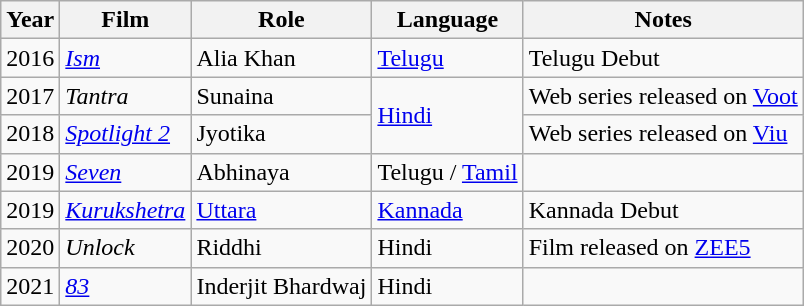<table class="wikitable sortable">
<tr>
<th>Year</th>
<th>Film</th>
<th>Role</th>
<th>Language</th>
<th>Notes</th>
</tr>
<tr>
<td>2016</td>
<td><a href='#'><em>Ism</em></a></td>
<td>Alia Khan</td>
<td><a href='#'>Telugu</a></td>
<td>Telugu Debut</td>
</tr>
<tr>
<td>2017</td>
<td><em>Tantra</em></td>
<td>Sunaina</td>
<td rowspan=2><a href='#'>Hindi</a></td>
<td>Web series released on <a href='#'>Voot</a></td>
</tr>
<tr>
<td>2018</td>
<td><a href='#'><em>Spotlight 2</em></a></td>
<td>Jyotika</td>
<td>Web series released on <a href='#'>Viu</a></td>
</tr>
<tr>
<td>2019</td>
<td><a href='#'><em>Seven</em></a></td>
<td>Abhinaya</td>
<td>Telugu / <a href='#'>Tamil</a></td>
<td></td>
</tr>
<tr>
<td>2019</td>
<td><a href='#'><em>Kurukshetra</em></a></td>
<td><a href='#'>Uttara</a></td>
<td><a href='#'>Kannada</a></td>
<td>Kannada Debut</td>
</tr>
<tr>
<td>2020</td>
<td><em>Unlock</em></td>
<td>Riddhi</td>
<td>Hindi</td>
<td>Film released on <a href='#'>ZEE5</a></td>
</tr>
<tr>
<td>2021</td>
<td><a href='#'><em>83</em></a></td>
<td>Inderjit Bhardwaj</td>
<td>Hindi</td>
<td></td>
</tr>
</table>
